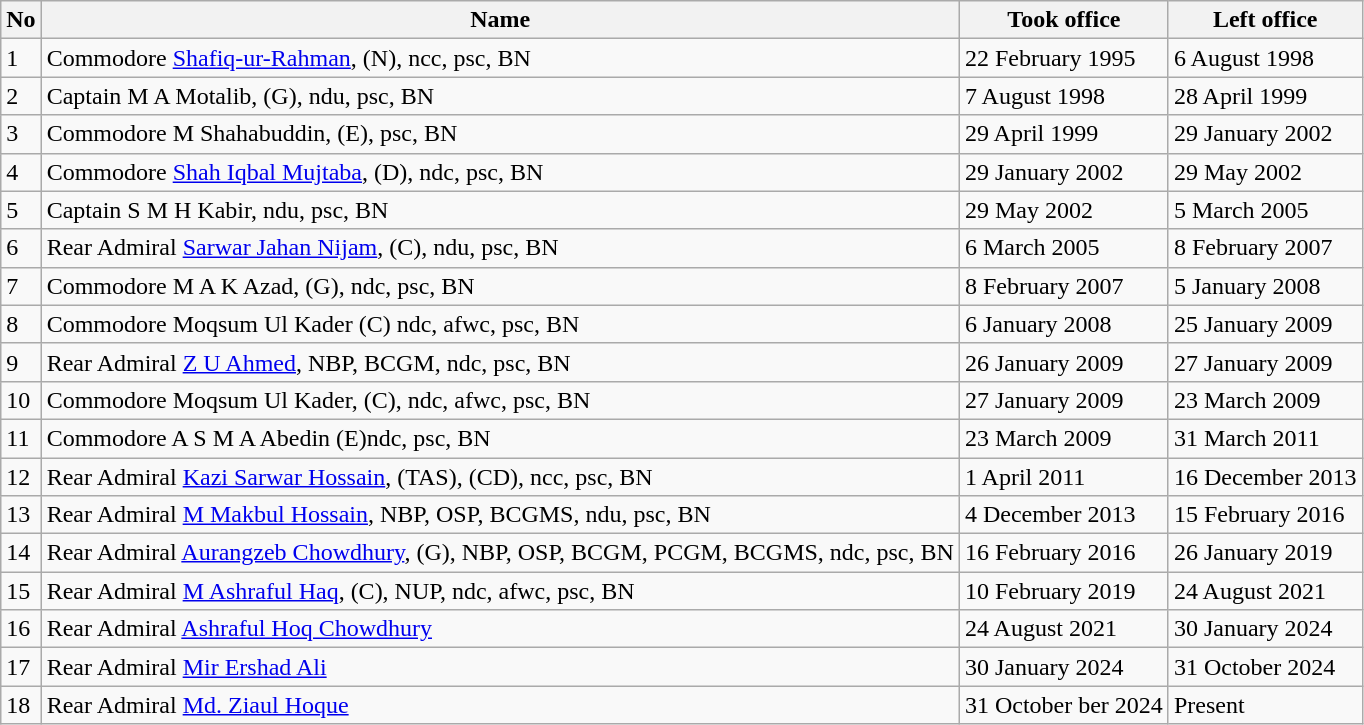<table class="wikitable sortable">
<tr>
<th>No</th>
<th>Name</th>
<th>Took office</th>
<th>Left office</th>
</tr>
<tr>
<td>1</td>
<td>Commodore <a href='#'>Shafiq-ur-Rahman</a>, (N), ncc, psc, BN</td>
<td>22 February 1995</td>
<td>6 August 1998</td>
</tr>
<tr>
<td>2</td>
<td>Captain M A Motalib, (G), ndu, psc, BN</td>
<td>7 August 1998</td>
<td>28 April 1999</td>
</tr>
<tr>
<td>3</td>
<td>Commodore M Shahabuddin, (E), psc, BN</td>
<td>29 April 1999</td>
<td>29 January 2002</td>
</tr>
<tr>
<td>4</td>
<td>Commodore <a href='#'>Shah Iqbal Mujtaba</a>, (D), ndc, psc, BN</td>
<td>29 January 2002</td>
<td>29 May 2002</td>
</tr>
<tr>
<td>5</td>
<td>Captain S M H Kabir, ndu, psc, BN</td>
<td>29 May 2002</td>
<td>5 March 2005</td>
</tr>
<tr>
<td>6</td>
<td>Rear Admiral <a href='#'>Sarwar Jahan Nijam</a>, (C), ndu, psc, BN</td>
<td>6 March 2005</td>
<td>8 February 2007</td>
</tr>
<tr>
<td>7</td>
<td>Commodore M A K Azad, (G), ndc, psc, BN</td>
<td>8 February 2007</td>
<td>5 January 2008</td>
</tr>
<tr>
<td>8</td>
<td>Commodore Moqsum Ul Kader (C) ndc, afwc, psc, BN</td>
<td>6 January 2008</td>
<td>25 January 2009</td>
</tr>
<tr>
<td>9</td>
<td>Rear Admiral <a href='#'>Z U Ahmed</a>, NBP, BCGM, ndc, psc, BN</td>
<td>26 January 2009</td>
<td>27 January 2009</td>
</tr>
<tr>
<td>10</td>
<td>Commodore Moqsum Ul Kader, (C), ndc, afwc, psc, BN</td>
<td>27 January 2009</td>
<td>23 March 2009</td>
</tr>
<tr>
<td>11</td>
<td>Commodore A S M A Abedin (E)ndc, psc, BN</td>
<td>23 March 2009</td>
<td>31 March 2011</td>
</tr>
<tr>
<td>12</td>
<td>Rear Admiral <a href='#'>Kazi Sarwar Hossain</a>, (TAS), (CD), ncc, psc, BN</td>
<td>1 April 2011</td>
<td>16 December 2013</td>
</tr>
<tr>
<td>13</td>
<td>Rear Admiral <a href='#'>M Makbul Hossain</a>, NBP, OSP, BCGMS, ndu, psc, BN</td>
<td>4 December 2013</td>
<td>15 February 2016</td>
</tr>
<tr>
<td>14</td>
<td>Rear Admiral <a href='#'>Aurangzeb Chowdhury</a>, (G), NBP, OSP, BCGM, PCGM, BCGMS, ndc, psc, BN</td>
<td>16 February 2016</td>
<td>26 January 2019</td>
</tr>
<tr>
<td>15</td>
<td>Rear Admiral <a href='#'>M Ashraful Haq</a>, (C), NUP, ndc, afwc, psc, BN</td>
<td>10 February 2019</td>
<td>24 August 2021</td>
</tr>
<tr>
<td>16</td>
<td>Rear Admiral <a href='#'>Ashraful Hoq Chowdhury</a></td>
<td>24 August 2021</td>
<td>30 January 2024</td>
</tr>
<tr>
<td>17</td>
<td>Rear Admiral <a href='#'>Mir Ershad Ali</a></td>
<td>30 January 2024</td>
<td>31 October 2024</td>
</tr>
<tr>
<td>18</td>
<td>Rear Admiral <a href='#'>Md. Ziaul Hoque</a></td>
<td>31 October ber 2024</td>
<td>Present</td>
</tr>
</table>
